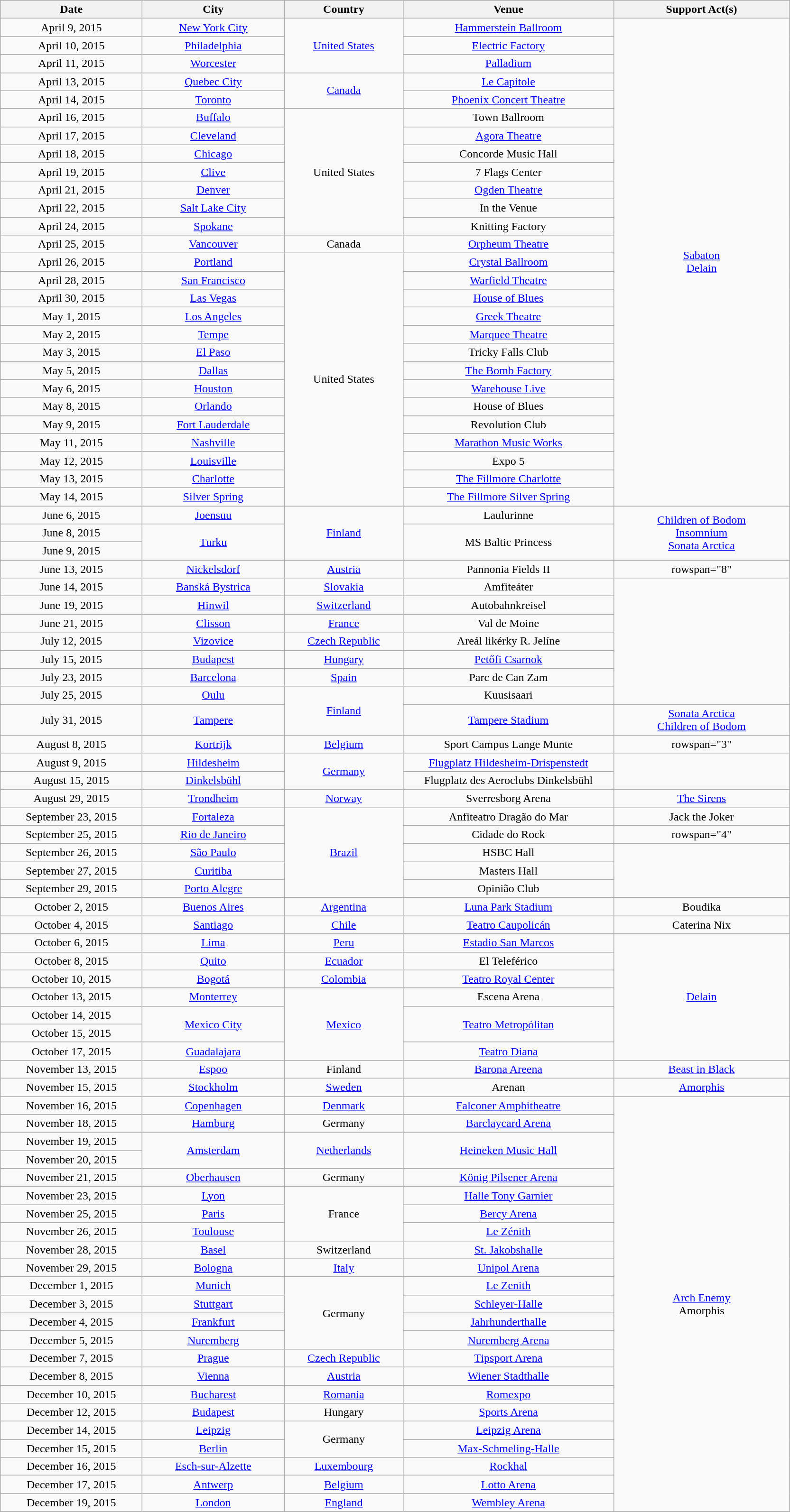<table class="wikitable plainrowheaders" style="text-align:center;">
<tr>
<th scope="col" style="width:12em;">Date</th>
<th scope="col" style="width:12em;">City</th>
<th scope="col" style="width:10em;">Country</th>
<th scope="col" style="width:18em;">Venue</th>
<th scope="col" style="width:15em;">Support Act(s)</th>
</tr>
<tr>
<td>April 9, 2015</td>
<td><a href='#'>New York City</a></td>
<td rowspan="3"><a href='#'>United States</a></td>
<td><a href='#'>Hammerstein Ballroom</a></td>
<td rowspan="27"><a href='#'>Sabaton</a><br><a href='#'>Delain</a></td>
</tr>
<tr>
<td>April 10, 2015</td>
<td><a href='#'>Philadelphia</a></td>
<td><a href='#'>Electric Factory</a></td>
</tr>
<tr>
<td>April 11, 2015</td>
<td><a href='#'>Worcester</a></td>
<td><a href='#'>Palladium</a></td>
</tr>
<tr>
<td>April 13, 2015</td>
<td><a href='#'>Quebec City</a></td>
<td rowspan="2"><a href='#'>Canada</a></td>
<td><a href='#'>Le Capitole</a></td>
</tr>
<tr>
<td>April 14, 2015</td>
<td><a href='#'>Toronto</a></td>
<td><a href='#'>Phoenix Concert Theatre</a></td>
</tr>
<tr>
<td>April 16, 2015</td>
<td><a href='#'>Buffalo</a></td>
<td rowspan="7">United States</td>
<td>Town Ballroom</td>
</tr>
<tr>
<td>April 17, 2015</td>
<td><a href='#'>Cleveland</a></td>
<td><a href='#'>Agora Theatre</a></td>
</tr>
<tr>
<td>April 18, 2015</td>
<td><a href='#'>Chicago</a></td>
<td>Concorde Music Hall</td>
</tr>
<tr>
<td>April 19, 2015</td>
<td><a href='#'>Clive</a></td>
<td>7 Flags Center</td>
</tr>
<tr>
<td>April 21, 2015</td>
<td><a href='#'>Denver</a></td>
<td><a href='#'>Ogden Theatre</a></td>
</tr>
<tr>
<td>April 22, 2015</td>
<td><a href='#'>Salt Lake City</a></td>
<td>In the Venue</td>
</tr>
<tr>
<td>April 24, 2015</td>
<td><a href='#'>Spokane</a></td>
<td>Knitting Factory</td>
</tr>
<tr>
<td>April 25, 2015</td>
<td><a href='#'>Vancouver</a></td>
<td>Canada</td>
<td><a href='#'>Orpheum Theatre</a></td>
</tr>
<tr>
<td>April 26, 2015</td>
<td><a href='#'>Portland</a></td>
<td rowspan="14">United States</td>
<td><a href='#'>Crystal Ballroom</a></td>
</tr>
<tr>
<td>April 28, 2015</td>
<td><a href='#'>San Francisco</a></td>
<td><a href='#'>Warfield Theatre</a></td>
</tr>
<tr>
<td>April 30, 2015</td>
<td><a href='#'>Las Vegas</a></td>
<td><a href='#'>House of Blues</a></td>
</tr>
<tr>
<td>May 1, 2015</td>
<td><a href='#'>Los Angeles</a></td>
<td><a href='#'>Greek Theatre</a></td>
</tr>
<tr>
<td>May 2, 2015</td>
<td><a href='#'>Tempe</a></td>
<td><a href='#'>Marquee Theatre</a></td>
</tr>
<tr>
<td>May 3, 2015</td>
<td><a href='#'>El Paso</a></td>
<td>Tricky Falls Club</td>
</tr>
<tr>
<td>May 5, 2015</td>
<td><a href='#'>Dallas</a></td>
<td><a href='#'>The Bomb Factory</a></td>
</tr>
<tr>
<td>May 6, 2015</td>
<td><a href='#'>Houston</a></td>
<td><a href='#'>Warehouse Live</a></td>
</tr>
<tr>
<td>May 8, 2015</td>
<td><a href='#'>Orlando</a></td>
<td>House of Blues</td>
</tr>
<tr>
<td>May 9, 2015</td>
<td><a href='#'>Fort Lauderdale</a></td>
<td>Revolution Club</td>
</tr>
<tr>
<td>May 11, 2015</td>
<td><a href='#'>Nashville</a></td>
<td><a href='#'>Marathon Music Works</a></td>
</tr>
<tr>
<td>May 12, 2015</td>
<td><a href='#'>Louisville</a></td>
<td>Expo 5</td>
</tr>
<tr>
<td>May 13, 2015</td>
<td><a href='#'>Charlotte</a></td>
<td><a href='#'>The Fillmore Charlotte</a></td>
</tr>
<tr>
<td>May 14, 2015</td>
<td><a href='#'>Silver Spring</a></td>
<td><a href='#'>The Fillmore Silver Spring</a></td>
</tr>
<tr>
<td>June 6, 2015</td>
<td><a href='#'>Joensuu</a></td>
<td rowspan="3"><a href='#'>Finland</a></td>
<td>Laulurinne</td>
<td rowspan="3"><a href='#'>Children of Bodom</a><br><a href='#'>Insomnium</a><br><a href='#'>Sonata Arctica</a></td>
</tr>
<tr>
<td>June 8, 2015</td>
<td rowspan="2"><a href='#'>Turku</a></td>
<td rowspan="2">MS Baltic Princess</td>
</tr>
<tr>
<td>June 9, 2015</td>
</tr>
<tr>
<td>June 13, 2015</td>
<td><a href='#'>Nickelsdorf</a></td>
<td><a href='#'>Austria</a></td>
<td>Pannonia Fields II</td>
<td>rowspan="8" </td>
</tr>
<tr>
<td>June 14, 2015</td>
<td><a href='#'>Banská Bystrica</a></td>
<td><a href='#'>Slovakia</a></td>
<td>Amfiteáter</td>
</tr>
<tr>
<td>June 19, 2015</td>
<td><a href='#'>Hinwil</a></td>
<td><a href='#'>Switzerland</a></td>
<td>Autobahnkreisel</td>
</tr>
<tr>
<td>June 21, 2015</td>
<td><a href='#'>Clisson</a></td>
<td><a href='#'>France</a></td>
<td>Val de Moine</td>
</tr>
<tr>
<td>July 12, 2015</td>
<td><a href='#'>Vizovice</a></td>
<td><a href='#'>Czech Republic</a></td>
<td>Areál likérky R. Jelíne</td>
</tr>
<tr>
<td>July 15, 2015</td>
<td><a href='#'>Budapest</a></td>
<td><a href='#'>Hungary</a></td>
<td><a href='#'>Petőfi Csarnok</a></td>
</tr>
<tr>
<td>July 23, 2015</td>
<td><a href='#'>Barcelona</a></td>
<td><a href='#'>Spain</a></td>
<td>Parc de Can Zam</td>
</tr>
<tr>
<td>July 25, 2015</td>
<td><a href='#'>Oulu</a></td>
<td rowspan="2"><a href='#'>Finland</a></td>
<td>Kuusisaari</td>
</tr>
<tr>
<td>July 31, 2015</td>
<td><a href='#'>Tampere</a></td>
<td><a href='#'>Tampere Stadium</a></td>
<td><a href='#'>Sonata Arctica</a><br><a href='#'>Children of Bodom</a></td>
</tr>
<tr>
<td>August 8, 2015</td>
<td><a href='#'>Kortrijk</a></td>
<td><a href='#'>Belgium</a></td>
<td>Sport Campus Lange Munte</td>
<td>rowspan="3" </td>
</tr>
<tr>
<td>August 9, 2015</td>
<td><a href='#'>Hildesheim</a></td>
<td rowspan="2"><a href='#'>Germany</a></td>
<td><a href='#'>Flugplatz Hildesheim-Drispenstedt</a></td>
</tr>
<tr>
<td>August 15, 2015</td>
<td><a href='#'>Dinkelsbühl</a></td>
<td>Flugplatz des Aeroclubs Dinkelsbühl</td>
</tr>
<tr>
<td>August 29, 2015</td>
<td><a href='#'>Trondheim</a></td>
<td><a href='#'>Norway</a></td>
<td>Sverresborg Arena</td>
<td><a href='#'>The Sirens</a></td>
</tr>
<tr>
<td>September 23, 2015</td>
<td><a href='#'>Fortaleza</a></td>
<td rowspan="5"><a href='#'>Brazil</a></td>
<td>Anfiteatro Dragão do Mar</td>
<td>Jack the Joker</td>
</tr>
<tr>
<td>September 25, 2015</td>
<td><a href='#'>Rio de Janeiro</a></td>
<td>Cidade do Rock</td>
<td>rowspan="4" </td>
</tr>
<tr>
<td>September 26, 2015</td>
<td><a href='#'>São Paulo</a></td>
<td>HSBC Hall</td>
</tr>
<tr>
<td>September 27, 2015</td>
<td><a href='#'>Curitiba</a></td>
<td>Masters Hall</td>
</tr>
<tr>
<td>September 29, 2015</td>
<td><a href='#'>Porto Alegre</a></td>
<td>Opinião Club</td>
</tr>
<tr>
<td>October 2, 2015</td>
<td><a href='#'>Buenos Aires</a></td>
<td><a href='#'>Argentina</a></td>
<td><a href='#'>Luna Park Stadium</a></td>
<td>Boudika</td>
</tr>
<tr>
<td>October 4, 2015</td>
<td><a href='#'>Santiago</a></td>
<td><a href='#'>Chile</a></td>
<td><a href='#'>Teatro Caupolicán</a></td>
<td>Caterina Nix</td>
</tr>
<tr>
<td>October 6, 2015</td>
<td><a href='#'>Lima</a></td>
<td><a href='#'>Peru</a></td>
<td><a href='#'>Estadio San Marcos</a></td>
<td rowspan="7"><a href='#'>Delain</a></td>
</tr>
<tr>
<td>October 8, 2015</td>
<td><a href='#'>Quito</a></td>
<td><a href='#'>Ecuador</a></td>
<td>El Teleférico</td>
</tr>
<tr>
<td>October 10, 2015</td>
<td><a href='#'>Bogotá</a></td>
<td><a href='#'>Colombia</a></td>
<td><a href='#'>Teatro Royal Center</a></td>
</tr>
<tr>
<td>October 13, 2015</td>
<td><a href='#'>Monterrey</a></td>
<td rowspan="4"><a href='#'>Mexico</a></td>
<td>Escena Arena</td>
</tr>
<tr>
<td>October 14, 2015</td>
<td rowspan="2"><a href='#'>Mexico City</a></td>
<td rowspan="2"><a href='#'>Teatro Metropólitan</a></td>
</tr>
<tr>
<td>October 15, 2015</td>
</tr>
<tr>
<td>October 17, 2015</td>
<td><a href='#'>Guadalajara</a></td>
<td><a href='#'>Teatro Diana</a></td>
</tr>
<tr>
<td>November 13, 2015</td>
<td><a href='#'>Espoo</a></td>
<td>Finland</td>
<td><a href='#'>Barona Areena</a></td>
<td><a href='#'>Beast in Black</a></td>
</tr>
<tr>
<td>November 15, 2015</td>
<td><a href='#'>Stockholm</a></td>
<td><a href='#'>Sweden</a></td>
<td>Arenan</td>
<td><a href='#'>Amorphis</a></td>
</tr>
<tr>
<td>November 16, 2015</td>
<td><a href='#'>Copenhagen</a></td>
<td><a href='#'>Denmark</a></td>
<td><a href='#'>Falconer Amphitheatre</a></td>
<td rowspan="23"><a href='#'>Arch Enemy</a><br>Amorphis</td>
</tr>
<tr>
<td>November 18, 2015</td>
<td><a href='#'>Hamburg</a></td>
<td>Germany</td>
<td><a href='#'>Barclaycard Arena</a></td>
</tr>
<tr>
<td>November 19, 2015</td>
<td rowspan="2"><a href='#'>Amsterdam</a></td>
<td rowspan="2"><a href='#'>Netherlands</a></td>
<td rowspan="2"><a href='#'>Heineken Music Hall</a></td>
</tr>
<tr>
<td>November 20, 2015</td>
</tr>
<tr>
<td>November 21, 2015</td>
<td><a href='#'>Oberhausen</a></td>
<td>Germany</td>
<td><a href='#'>König Pilsener Arena</a></td>
</tr>
<tr>
<td>November 23, 2015</td>
<td><a href='#'>Lyon</a></td>
<td rowspan="3">France</td>
<td><a href='#'>Halle Tony Garnier</a></td>
</tr>
<tr>
<td>November 25, 2015</td>
<td><a href='#'>Paris</a></td>
<td><a href='#'>Bercy Arena</a></td>
</tr>
<tr>
<td>November 26, 2015</td>
<td><a href='#'>Toulouse</a></td>
<td><a href='#'>Le Zénith</a></td>
</tr>
<tr>
<td>November 28, 2015</td>
<td><a href='#'>Basel</a></td>
<td>Switzerland</td>
<td><a href='#'>St. Jakobshalle</a></td>
</tr>
<tr>
<td>November 29, 2015</td>
<td><a href='#'>Bologna</a></td>
<td><a href='#'>Italy</a></td>
<td><a href='#'>Unipol Arena</a></td>
</tr>
<tr>
<td>December 1, 2015</td>
<td><a href='#'>Munich</a></td>
<td rowspan="4">Germany</td>
<td><a href='#'>Le Zenith</a></td>
</tr>
<tr>
<td>December 3, 2015</td>
<td><a href='#'>Stuttgart</a></td>
<td><a href='#'>Schleyer-Halle</a></td>
</tr>
<tr>
<td>December 4, 2015</td>
<td><a href='#'>Frankfurt</a></td>
<td><a href='#'>Jahrhunderthalle</a></td>
</tr>
<tr>
<td>December 5, 2015</td>
<td><a href='#'>Nuremberg</a></td>
<td><a href='#'>Nuremberg Arena</a></td>
</tr>
<tr>
<td>December 7, 2015</td>
<td><a href='#'>Prague</a></td>
<td><a href='#'>Czech Republic</a></td>
<td><a href='#'>Tipsport Arena</a></td>
</tr>
<tr>
<td>December 8, 2015</td>
<td><a href='#'>Vienna</a></td>
<td><a href='#'>Austria</a></td>
<td><a href='#'>Wiener Stadthalle</a></td>
</tr>
<tr>
<td>December 10, 2015</td>
<td><a href='#'>Bucharest</a></td>
<td><a href='#'>Romania</a></td>
<td><a href='#'>Romexpo</a></td>
</tr>
<tr>
<td>December 12, 2015</td>
<td><a href='#'>Budapest</a></td>
<td>Hungary</td>
<td><a href='#'>Sports Arena</a></td>
</tr>
<tr>
<td>December 14, 2015</td>
<td><a href='#'>Leipzig</a></td>
<td rowspan="2">Germany</td>
<td><a href='#'>Leipzig Arena</a></td>
</tr>
<tr>
<td>December 15, 2015</td>
<td><a href='#'>Berlin</a></td>
<td><a href='#'>Max-Schmeling-Halle</a></td>
</tr>
<tr>
<td>December 16, 2015</td>
<td><a href='#'>Esch-sur-Alzette</a></td>
<td><a href='#'>Luxembourg</a></td>
<td><a href='#'>Rockhal</a></td>
</tr>
<tr>
<td>December 17, 2015</td>
<td><a href='#'>Antwerp</a></td>
<td><a href='#'>Belgium</a></td>
<td><a href='#'>Lotto Arena</a></td>
</tr>
<tr>
<td>December 19, 2015</td>
<td><a href='#'>London</a></td>
<td><a href='#'>England</a></td>
<td><a href='#'>Wembley Arena</a></td>
</tr>
</table>
